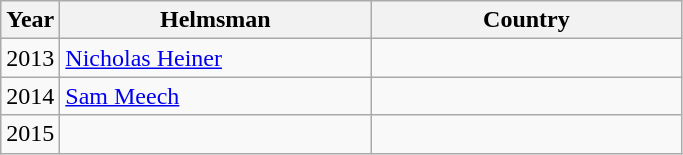<table class=wikitable>
<tr>
<th>Year</th>
<th width=200px>Helmsman</th>
<th width=200px>Country</th>
</tr>
<tr>
<td>2013</td>
<td><a href='#'>Nicholas Heiner</a></td>
<td></td>
</tr>
<tr>
<td>2014</td>
<td><a href='#'>Sam Meech</a></td>
<td></td>
</tr>
<tr>
<td>2015</td>
<td></td>
<td></td>
</tr>
</table>
